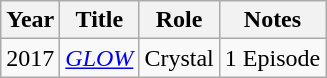<table class="wikitable sortable">
<tr>
<th>Year</th>
<th>Title</th>
<th>Role</th>
<th class="unsortable">Notes</th>
</tr>
<tr>
<td>2017</td>
<td><em><a href='#'>GLOW</a></em></td>
<td>Crystal</td>
<td>1 Episode</td>
</tr>
</table>
